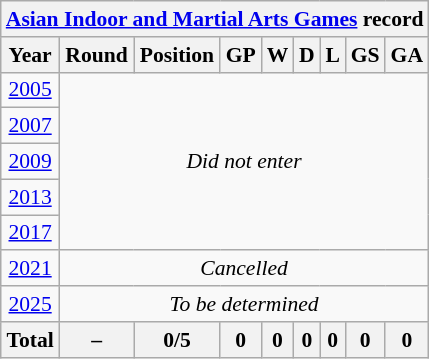<table class="wikitable" style="text-align: center;font-size:90%;">
<tr>
<th colspan=9><a href='#'>Asian Indoor and Martial Arts Games</a> record</th>
</tr>
<tr>
<th>Year</th>
<th>Round</th>
<th>Position</th>
<th>GP</th>
<th>W</th>
<th>D</th>
<th>L</th>
<th>GS</th>
<th>GA</th>
</tr>
<tr>
<td> <a href='#'>2005</a></td>
<td colspan=8 rowspan=5><em>Did not enter</em></td>
</tr>
<tr>
<td> <a href='#'>2007</a></td>
</tr>
<tr>
<td> <a href='#'>2009</a></td>
</tr>
<tr>
<td> <a href='#'>2013</a></td>
</tr>
<tr>
<td> <a href='#'>2017</a></td>
</tr>
<tr>
<td> <a href='#'>2021</a></td>
<td colspan=8><em>Cancelled</em></td>
</tr>
<tr>
<td> <a href='#'>2025</a></td>
<td colspan=8><em>To be determined</em></td>
</tr>
<tr>
<th><strong>Total</strong></th>
<th>–</th>
<th><strong>0/5</strong></th>
<th><strong>0</strong></th>
<th><strong>0</strong></th>
<th><strong>0</strong></th>
<th><strong>0</strong></th>
<th><strong>0</strong></th>
<th><strong>0</strong></th>
</tr>
</table>
